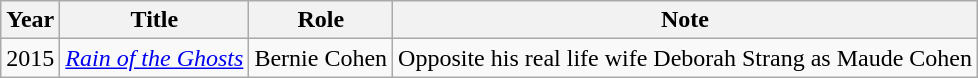<table class="wikitable sortable">
<tr>
<th>Year</th>
<th>Title</th>
<th>Role</th>
<th>Note</th>
</tr>
<tr>
<td>2015</td>
<td><em><a href='#'>Rain of the Ghosts</a></em></td>
<td>Bernie Cohen</td>
<td>Opposite his real life wife Deborah Strang as Maude Cohen</td>
</tr>
</table>
